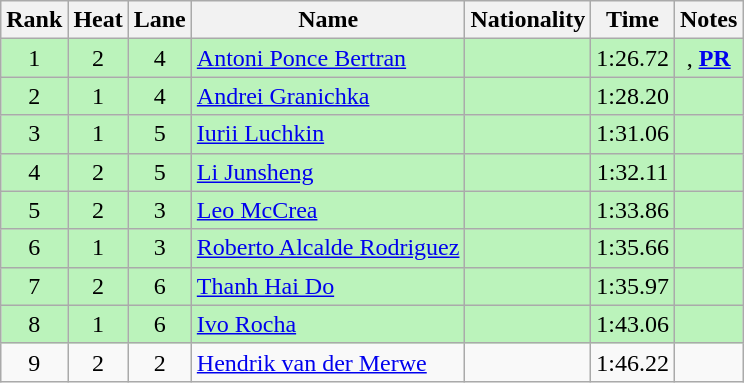<table class="wikitable sortable" style="text-align:center">
<tr>
<th>Rank</th>
<th>Heat</th>
<th>Lane</th>
<th>Name</th>
<th>Nationality</th>
<th>Time</th>
<th>Notes</th>
</tr>
<tr bgcolor=bbf3bb>
<td>1</td>
<td>2</td>
<td>4</td>
<td align=left><a href='#'>Antoni Ponce Bertran</a></td>
<td align=left></td>
<td>1:26.72</td>
<td>, <strong><a href='#'>PR</a></strong></td>
</tr>
<tr bgcolor=bbf3bb>
<td>2</td>
<td>1</td>
<td>4</td>
<td align=left><a href='#'>Andrei Granichka</a></td>
<td align=left></td>
<td>1:28.20</td>
<td></td>
</tr>
<tr bgcolor=bbf3bb>
<td>3</td>
<td>1</td>
<td>5</td>
<td align=left><a href='#'>Iurii Luchkin</a></td>
<td align=left></td>
<td>1:31.06</td>
<td></td>
</tr>
<tr bgcolor=bbf3bb>
<td>4</td>
<td>2</td>
<td>5</td>
<td align=left><a href='#'>Li Junsheng</a></td>
<td align=left></td>
<td>1:32.11</td>
<td></td>
</tr>
<tr bgcolor=bbf3bb>
<td>5</td>
<td>2</td>
<td>3</td>
<td align=left><a href='#'>Leo McCrea</a></td>
<td align=left></td>
<td>1:33.86</td>
<td></td>
</tr>
<tr bgcolor=bbf3bb>
<td>6</td>
<td>1</td>
<td>3</td>
<td align=left><a href='#'>Roberto Alcalde Rodriguez</a></td>
<td align=left></td>
<td>1:35.66</td>
<td></td>
</tr>
<tr bgcolor=bbf3bb>
<td>7</td>
<td>2</td>
<td>6</td>
<td align=left><a href='#'>Thanh Hai Do</a></td>
<td align=left></td>
<td>1:35.97</td>
<td></td>
</tr>
<tr bgcolor=bbf3bb>
<td>8</td>
<td>1</td>
<td>6</td>
<td align=left><a href='#'>Ivo Rocha</a></td>
<td align=left></td>
<td>1:43.06</td>
<td></td>
</tr>
<tr>
<td>9</td>
<td>2</td>
<td>2</td>
<td align=left><a href='#'>Hendrik van der Merwe</a></td>
<td align=left></td>
<td>1:46.22</td>
<td></td>
</tr>
</table>
